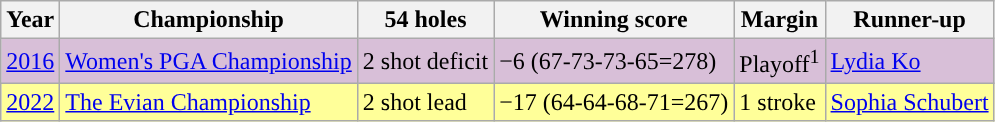<table class="wikitable">
<tr>
<th>Year</th>
<th>Championship</th>
<th>54 holes</th>
<th>Winning score</th>
<th>Margin</th>
<th>Runner-up</th>
</tr>
<tr style="background:#D8BFD8;">
<td><a href='#'>2016</a></td>
<td><a href='#'>Women's PGA Championship</a></td>
<td>2 shot deficit</td>
<td>−6 (67-73-73-65=278)</td>
<td>Playoff<sup>1</sup></td>
<td> <a href='#'>Lydia Ko</a></td>
</tr>
<tr style="background:#FFFF99">
<td><a href='#'>2022</a></td>
<td><a href='#'>The Evian Championship</a></td>
<td>2 shot lead</td>
<td>−17 (64-64-68-71=267)</td>
<td>1 stroke</td>
<td> <a href='#'>Sophia Schubert</a></td>
</tr>
</table>
